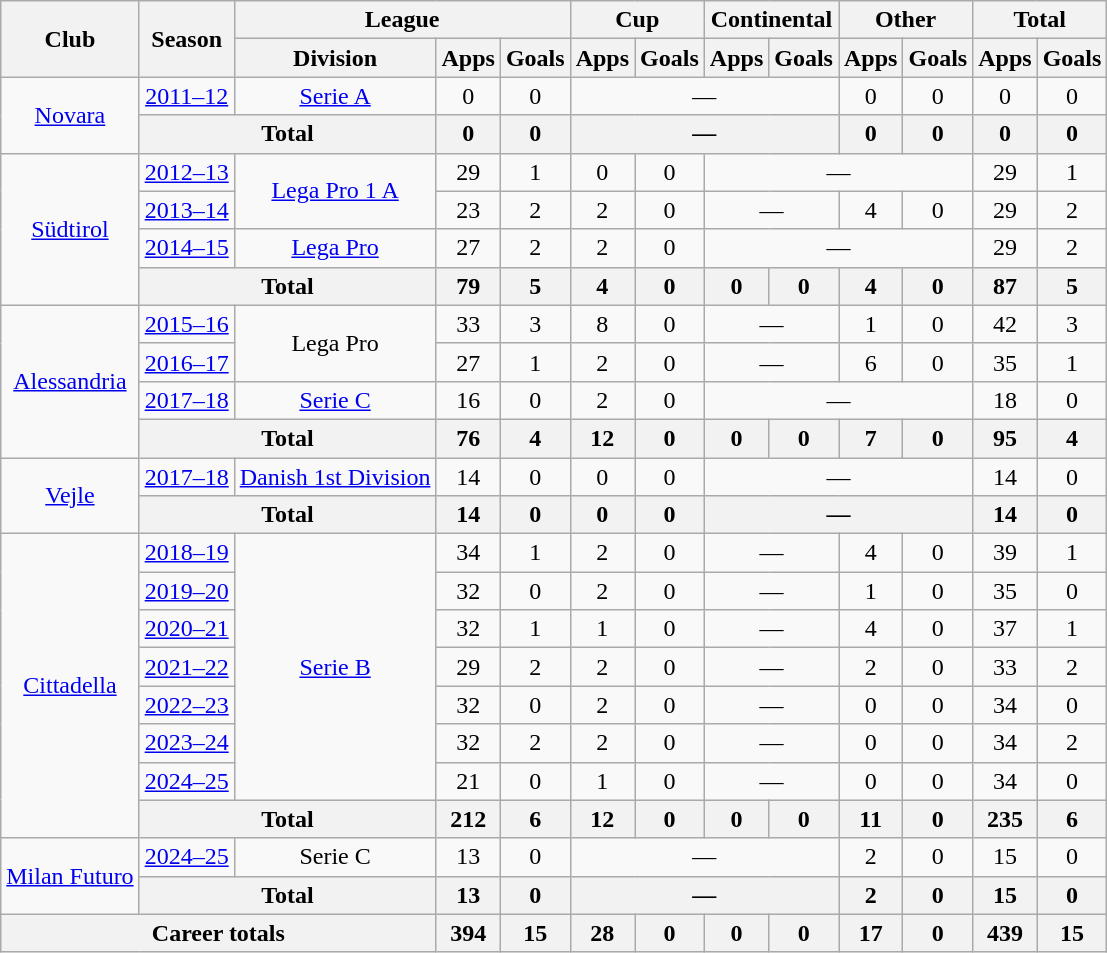<table class="wikitable" style="text-align:center">
<tr>
<th rowspan="2">Club</th>
<th rowspan="2">Season</th>
<th colspan="3">League</th>
<th colspan="2">Cup </th>
<th colspan="2">Continental</th>
<th colspan="2">Other</th>
<th colspan="2">Total</th>
</tr>
<tr>
<th>Division</th>
<th>Apps</th>
<th>Goals</th>
<th>Apps</th>
<th>Goals</th>
<th>Apps</th>
<th>Goals</th>
<th>Apps</th>
<th>Goals</th>
<th>Apps</th>
<th>Goals</th>
</tr>
<tr>
<td rowspan="2"><a href='#'>Novara</a></td>
<td><a href='#'>2011–12</a></td>
<td><a href='#'>Serie A</a></td>
<td>0</td>
<td>0</td>
<td colspan=4>—</td>
<td>0</td>
<td>0</td>
<td>0</td>
<td>0</td>
</tr>
<tr>
<th colspan=2>Total</th>
<th>0</th>
<th>0</th>
<th colspan=4>—</th>
<th>0</th>
<th>0</th>
<th>0</th>
<th>0</th>
</tr>
<tr>
<td rowspan=4><a href='#'>Südtirol</a></td>
<td><a href='#'>2012–13</a></td>
<td rowspan=2><a href='#'>Lega Pro 1 A</a></td>
<td>29</td>
<td>1</td>
<td>0</td>
<td>0</td>
<td colspan=4>—</td>
<td>29</td>
<td>1</td>
</tr>
<tr>
<td><a href='#'>2013–14</a></td>
<td>23</td>
<td>2</td>
<td>2</td>
<td>0</td>
<td colspan=2>—</td>
<td>4</td>
<td>0</td>
<td>29</td>
<td>2</td>
</tr>
<tr>
<td><a href='#'>2014–15</a></td>
<td><a href='#'>Lega Pro</a></td>
<td>27</td>
<td>2</td>
<td>2</td>
<td>0</td>
<td colspan=4>—</td>
<td>29</td>
<td>2</td>
</tr>
<tr>
<th colspan=2>Total</th>
<th>79</th>
<th>5</th>
<th>4</th>
<th>0</th>
<th>0</th>
<th>0</th>
<th>4</th>
<th>0</th>
<th>87</th>
<th>5</th>
</tr>
<tr>
<td rowspan=4><a href='#'>Alessandria</a></td>
<td><a href='#'>2015–16</a></td>
<td rowspan=2>Lega Pro</td>
<td>33</td>
<td>3</td>
<td>8</td>
<td>0</td>
<td colspan=2>—</td>
<td>1</td>
<td>0</td>
<td>42</td>
<td>3</td>
</tr>
<tr>
<td><a href='#'>2016–17</a></td>
<td>27</td>
<td>1</td>
<td>2</td>
<td>0</td>
<td colspan=2>—</td>
<td>6</td>
<td>0</td>
<td>35</td>
<td>1</td>
</tr>
<tr>
<td><a href='#'>2017–18</a></td>
<td><a href='#'>Serie C</a></td>
<td>16</td>
<td>0</td>
<td>2</td>
<td>0</td>
<td colspan=4>—</td>
<td>18</td>
<td>0</td>
</tr>
<tr>
<th colspan=2>Total</th>
<th>76</th>
<th>4</th>
<th>12</th>
<th>0</th>
<th>0</th>
<th>0</th>
<th>7</th>
<th>0</th>
<th>95</th>
<th>4</th>
</tr>
<tr>
<td rowspan="2"><a href='#'>Vejle</a></td>
<td><a href='#'>2017–18</a></td>
<td><a href='#'>Danish 1st Division</a></td>
<td>14</td>
<td>0</td>
<td>0</td>
<td>0</td>
<td colspan=4>—</td>
<td>14</td>
<td>0</td>
</tr>
<tr>
<th colspan=2>Total</th>
<th>14</th>
<th>0</th>
<th>0</th>
<th>0</th>
<th colspan=4>—</th>
<th>14</th>
<th>0</th>
</tr>
<tr>
<td rowspan=8><a href='#'>Cittadella</a></td>
<td><a href='#'>2018–19</a></td>
<td rowspan=7><a href='#'>Serie B</a></td>
<td>34</td>
<td>1</td>
<td>2</td>
<td>0</td>
<td colspan=2>—</td>
<td>4</td>
<td>0</td>
<td>39</td>
<td>1</td>
</tr>
<tr>
<td><a href='#'>2019–20</a></td>
<td>32</td>
<td>0</td>
<td>2</td>
<td>0</td>
<td colspan=2>—</td>
<td>1</td>
<td>0</td>
<td>35</td>
<td>0</td>
</tr>
<tr>
<td><a href='#'>2020–21</a></td>
<td>32</td>
<td>1</td>
<td>1</td>
<td>0</td>
<td colspan=2>—</td>
<td>4</td>
<td>0</td>
<td>37</td>
<td>1</td>
</tr>
<tr>
<td><a href='#'>2021–22</a></td>
<td>29</td>
<td>2</td>
<td>2</td>
<td>0</td>
<td colspan=2>—</td>
<td>2</td>
<td>0</td>
<td>33</td>
<td>2</td>
</tr>
<tr>
<td><a href='#'>2022–23</a></td>
<td>32</td>
<td>0</td>
<td>2</td>
<td>0</td>
<td colspan=2>—</td>
<td>0</td>
<td>0</td>
<td>34</td>
<td>0</td>
</tr>
<tr>
<td><a href='#'>2023–24</a></td>
<td>32</td>
<td>2</td>
<td>2</td>
<td>0</td>
<td colspan=2>—</td>
<td>0</td>
<td>0</td>
<td>34</td>
<td>2</td>
</tr>
<tr>
<td><a href='#'>2024–25</a></td>
<td>21</td>
<td>0</td>
<td>1</td>
<td>0</td>
<td colspan=2>—</td>
<td>0</td>
<td>0</td>
<td>34</td>
<td>0</td>
</tr>
<tr>
<th colspan=2>Total</th>
<th>212</th>
<th>6</th>
<th>12</th>
<th>0</th>
<th>0</th>
<th>0</th>
<th>11</th>
<th>0</th>
<th>235</th>
<th>6</th>
</tr>
<tr>
<td rowspan="2"><a href='#'>Milan Futuro</a></td>
<td><a href='#'>2024–25</a></td>
<td>Serie C</td>
<td>13</td>
<td>0</td>
<td colspan=4>—</td>
<td>2</td>
<td>0</td>
<td>15</td>
<td>0</td>
</tr>
<tr>
<th colspan=2>Total</th>
<th>13</th>
<th>0</th>
<th colspan=4>—</th>
<th>2</th>
<th>0</th>
<th>15</th>
<th>0</th>
</tr>
<tr>
<th colspan=3>Career totals</th>
<th>394</th>
<th>15</th>
<th>28</th>
<th>0</th>
<th>0</th>
<th>0</th>
<th>17</th>
<th>0</th>
<th>439</th>
<th>15</th>
</tr>
</table>
